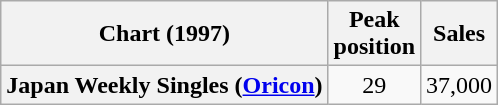<table class="wikitable sortable plainrowheaders" style="text-align:center;">
<tr>
<th scope="col">Chart (1997)</th>
<th scope="col">Peak<br>position</th>
<th scope="col">Sales</th>
</tr>
<tr>
<th scope="row">Japan Weekly Singles (<a href='#'>Oricon</a>)</th>
<td style="text-align:center;">29</td>
<td style="text-align:left;">37,000</td>
</tr>
</table>
